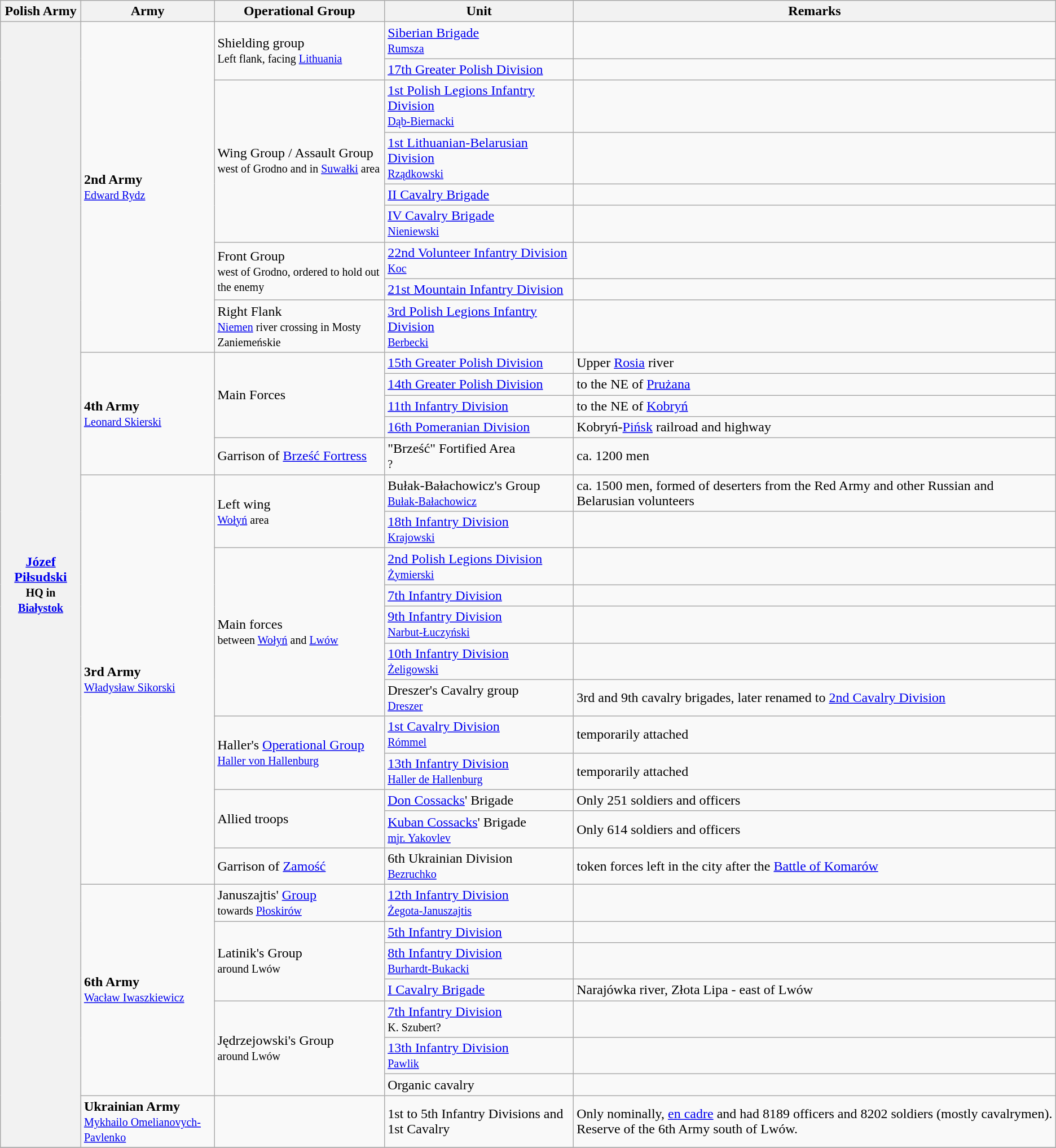<table class="wikitable">
<tr>
<th>Polish Army</th>
<th>Army</th>
<th>Operational Group</th>
<th>Unit</th>
<th>Remarks</th>
</tr>
<tr>
<th ROWSPAN=34><a href='#'>Józef Piłsudski</a><br><small>HQ in <a href='#'>Białystok</a></small></th>
<td ROWSPAN=9><strong>2nd Army</strong><br><small><a href='#'>Edward Rydz</a></small></td>
<td ROWSPAN=2>Shielding group<br><small>Left flank, facing <a href='#'>Lithuania</a></small></td>
<td><a href='#'>Siberian Brigade</a><br><small><a href='#'>Rumsza</a></small></td>
<td></td>
</tr>
<tr>
<td><a href='#'>17th Greater Polish Division</a><br><small></small></td>
<td></td>
</tr>
<tr>
<td ROWSPAN=4>Wing Group / Assault Group<br><small>west of Grodno and in <a href='#'>Suwałki</a> area</small></td>
<td><a href='#'>1st Polish Legions Infantry Division</a><br><small><a href='#'>Dąb-Biernacki</a></small></td>
<td></td>
</tr>
<tr>
<td><a href='#'>1st Lithuanian-Belarusian Division</a><br><small><a href='#'>Rządkowski</a></small></td>
<td></td>
</tr>
<tr>
<td><a href='#'>II Cavalry Brigade</a><br></td>
<td></td>
</tr>
<tr>
<td><a href='#'>IV Cavalry Brigade</a><br><small><a href='#'>Nieniewski</a></small></td>
<td></td>
</tr>
<tr>
<td ROWSPAN=2>Front Group<br><small>west of Grodno, ordered to hold out the enemy</small></td>
<td><a href='#'>22nd Volunteer Infantry Division</a><br><small><a href='#'>Koc</a></small></td>
<td></td>
</tr>
<tr>
<td><a href='#'>21st Mountain Infantry Division</a><br><small></small></td>
<td></td>
</tr>
<tr>
<td ROWSPAN=1>Right Flank <br><small><a href='#'>Niemen</a> river crossing in Mosty Zaniemeńskie</small></td>
<td><a href='#'>3rd Polish Legions Infantry Division</a><br><small><a href='#'>Berbecki</a></small></td>
<td></td>
</tr>
<tr>
<td ROWSPAN=5><strong>4th Army</strong><br><small><a href='#'>Leonard Skierski</a></small></td>
<td ROWSPAN=4>Main Forces</td>
<td><a href='#'>15th Greater Polish Division</a><br><small></small></td>
<td>Upper <a href='#'>Rosia</a> river</td>
</tr>
<tr>
<td><a href='#'>14th Greater Polish Division</a><br><small></small></td>
<td>to the NE of <a href='#'>Prużana</a></td>
</tr>
<tr>
<td><a href='#'>11th Infantry Division</a><br><small></small></td>
<td>to the NE of <a href='#'>Kobryń</a></td>
</tr>
<tr>
<td><a href='#'>16th Pomeranian Division</a><br><small></small></td>
<td>Kobryń-<a href='#'>Pińsk</a> railroad and highway</td>
</tr>
<tr>
<td ROWSPAN=1>Garrison of <a href='#'>Brześć Fortress</a></td>
<td>"Brześć" Fortified Area<br><small>?</small></td>
<td>ca. 1200 men</td>
</tr>
<tr>
<td ROWSPAN=12><strong>3rd Army</strong><br><small><a href='#'>Władysław Sikorski</a></small></td>
<td ROWSPAN=2>Left wing<br><small><a href='#'>Wołyń</a> area</small></td>
<td>Bułak-Bałachowicz's Group<br><small><a href='#'>Bułak-Bałachowicz</a></small></td>
<td>ca. 1500 men, formed of deserters from the Red Army and other Russian and Belarusian volunteers</td>
</tr>
<tr>
<td><a href='#'>18th Infantry Division</a><br><small><a href='#'>Krajowski</a></small></td>
<td></td>
</tr>
<tr>
<td ROWSPAN=5>Main forces<br><small>between <a href='#'>Wołyń</a> and <a href='#'>Lwów</a></small></td>
<td><a href='#'>2nd Polish Legions Division</a><br><small><a href='#'>Żymierski</a></small></td>
<td></td>
</tr>
<tr>
<td><a href='#'>7th Infantry Division</a><br><small></small></td>
<td></td>
</tr>
<tr>
<td><a href='#'>9th Infantry Division</a><br><small><a href='#'>Narbut-Łuczyński</a></small></td>
<td></td>
</tr>
<tr>
<td><a href='#'>10th Infantry Division</a><br><small><a href='#'>Żeligowski</a></small></td>
<td></td>
</tr>
<tr>
<td>Dreszer's Cavalry group<br><small><a href='#'>Dreszer</a></small></td>
<td>3rd and 9th cavalry brigades, later renamed to <a href='#'>2nd Cavalry Division</a></td>
</tr>
<tr>
<td ROWSPAN=2>Haller's <a href='#'>Operational Group</a><br><small><a href='#'>Haller von Hallenburg</a></small></td>
<td><a href='#'>1st Cavalry Division</a><br><small><a href='#'>Rómmel</a></small></td>
<td>temporarily attached</td>
</tr>
<tr>
<td><a href='#'>13th Infantry Division</a><br><small><a href='#'>Haller de Hallenburg</a></small></td>
<td>temporarily attached</td>
</tr>
<tr>
<td ROWSPAN=2>Allied troops<br><small></small></td>
<td><a href='#'>Don Cossacks</a>' Brigade<br><small></small></td>
<td>Only 251 soldiers and officers</td>
</tr>
<tr>
<td><a href='#'>Kuban Cossacks</a>' Brigade<br><small><a href='#'>mjr. Yakovlev</a></small></td>
<td>Only 614 soldiers and officers</td>
</tr>
<tr>
<td ROWSPAN=1>Garrison of <a href='#'>Zamość</a><br><small></small></td>
<td>6th Ukrainian Division<br><small><a href='#'>Bezruchko</a></small></td>
<td>token forces left in the city after the <a href='#'>Battle of Komarów</a></td>
</tr>
<tr>
<td ROWSPAN=7><strong>6th Army</strong><br><small><a href='#'>Wacław Iwaszkiewicz</a></small></td>
<td ROWSPAN=1>Januszajtis' <a href='#'>Group</a><br><small>towards <a href='#'>Płoskirów</a></small></td>
<td><a href='#'>12th Infantry Division</a> <br><small><a href='#'>Żegota-Januszajtis</a></small></td>
<td></td>
</tr>
<tr>
<td ROWSPAN=3>Latinik's Group<br><small>around Lwów</small></td>
<td><a href='#'>5th Infantry Division</a><br><small></small></td>
<td></td>
</tr>
<tr>
<td><a href='#'>8th Infantry Division</a><br><small><a href='#'>Burhardt-Bukacki</a></small></td>
<td></td>
</tr>
<tr>
<td><a href='#'>I Cavalry Brigade</a></td>
<td>Narajówka river, Złota Lipa - east of Lwów</td>
</tr>
<tr>
<td ROWSPAN=3>Jędrzejowski's Group<br><small>around Lwów</small></td>
<td><a href='#'>7th Infantry Division</a><br><small>K. Szubert?</small></td>
<td></td>
</tr>
<tr>
<td><a href='#'>13th Infantry Division</a><br><small><a href='#'>Pawlik</a></small></td>
<td></td>
</tr>
<tr>
<td>Organic cavalry<br><small></small></td>
<td></td>
</tr>
<tr>
<td ROWSPAN=1><strong>Ukrainian Army</strong><br><small><a href='#'>Mykhailo Omelianovych-Pavlenko</a></small></td>
<td></td>
<td>1st to 5th Infantry Divisions and 1st Cavalry <br><small></small></td>
<td>Only nominally, <a href='#'>en cadre</a> and had 8189 officers and 8202 soldiers (mostly cavalrymen). Reserve of the 6th Army south of Lwów.</td>
</tr>
<tr>
</tr>
</table>
